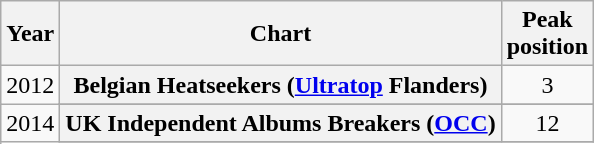<table class="wikitable sortable plainrowheaders" style="text-align:center;">
<tr>
<th scope="col">Year</th>
<th scope="col">Chart</th>
<th scope="col">Peak<br>position</th>
</tr>
<tr>
<td rowspan=4>2012</td>
<th scope="row">Belgian Heatseekers (<a href='#'>Ultratop</a> Flanders)</th>
<td>3</td>
</tr>
<tr>
</tr>
<tr>
</tr>
<tr>
</tr>
<tr>
<td rowspan=4>2014<br></td>
</tr>
<tr>
<th scope="row">UK Independent Albums Breakers (<a href='#'>OCC</a>)</th>
<td>12</td>
</tr>
<tr>
</tr>
</table>
